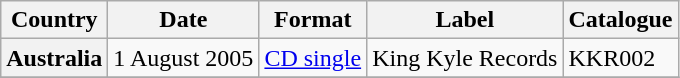<table class="wikitable plainrowheaders">
<tr>
<th scope="col">Country</th>
<th scope="col">Date</th>
<th scope="col">Format</th>
<th scope="col">Label</th>
<th scope="col">Catalogue</th>
</tr>
<tr>
<th scope="row">Australia</th>
<td>1 August 2005</td>
<td><a href='#'>CD single</a></td>
<td>King Kyle Records</td>
<td>KKR002</td>
</tr>
<tr>
</tr>
</table>
